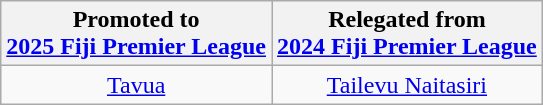<table class="wikitable">
<tr>
<th> Promoted to<br><a href='#'>2025 Fiji Premier League</a></th>
<th> Relegated from<br><a href='#'>2024 Fiji Premier League</a></th>
</tr>
<tr>
<td align="center"><a href='#'>Tavua</a></td>
<td align="center"><a href='#'>Tailevu Naitasiri</a></td>
</tr>
</table>
